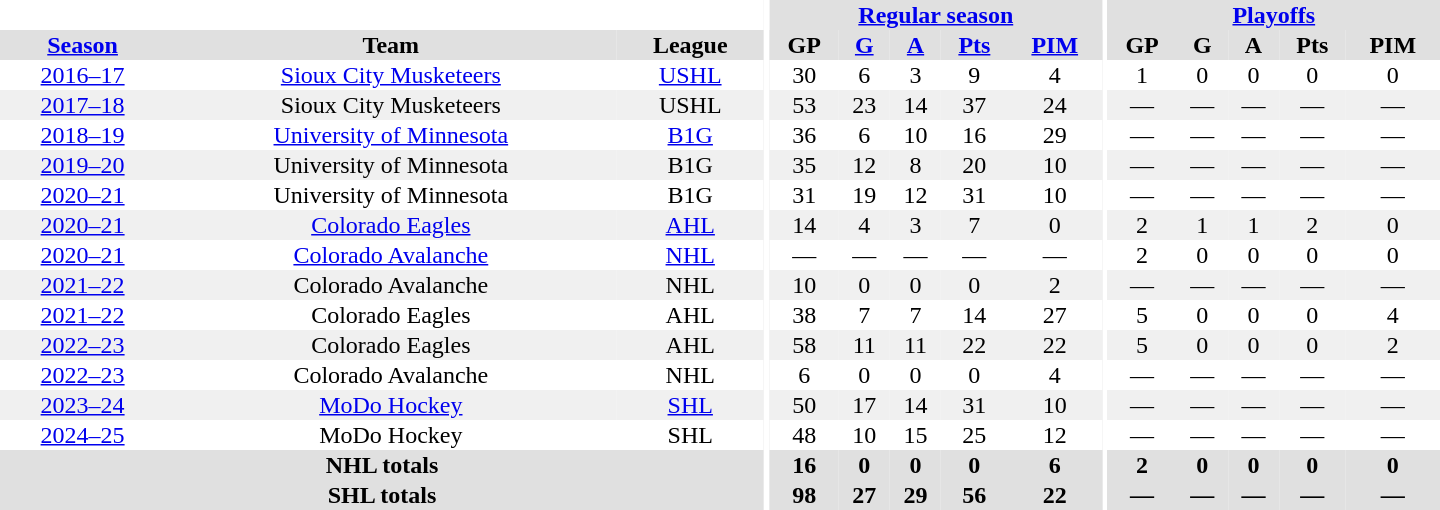<table border="0" cellpadding="1" cellspacing="0" style="text-align:center; width:60em">
<tr bgcolor="#e0e0e0">
<th colspan="3" bgcolor="#ffffff"></th>
<th rowspan="100" bgcolor="#ffffff"></th>
<th colspan="5"><a href='#'>Regular season</a></th>
<th rowspan="100" bgcolor="#ffffff"></th>
<th colspan="5"><a href='#'>Playoffs</a></th>
</tr>
<tr bgcolor="#e0e0e0">
<th><a href='#'>Season</a></th>
<th>Team</th>
<th>League</th>
<th>GP</th>
<th><a href='#'>G</a></th>
<th><a href='#'>A</a></th>
<th><a href='#'>Pts</a></th>
<th><a href='#'>PIM</a></th>
<th>GP</th>
<th>G</th>
<th>A</th>
<th>Pts</th>
<th>PIM</th>
</tr>
<tr>
<td><a href='#'>2016–17</a></td>
<td><a href='#'>Sioux City Musketeers</a></td>
<td><a href='#'>USHL</a></td>
<td>30</td>
<td>6</td>
<td>3</td>
<td>9</td>
<td>4</td>
<td>1</td>
<td>0</td>
<td>0</td>
<td>0</td>
<td>0</td>
</tr>
<tr bgcolor="#f0f0f0">
<td><a href='#'>2017–18</a></td>
<td>Sioux City Musketeers</td>
<td>USHL</td>
<td>53</td>
<td>23</td>
<td>14</td>
<td>37</td>
<td>24</td>
<td>—</td>
<td>—</td>
<td>—</td>
<td>—</td>
<td>—</td>
</tr>
<tr>
<td><a href='#'>2018–19</a></td>
<td><a href='#'>University of Minnesota</a></td>
<td><a href='#'>B1G</a></td>
<td>36</td>
<td>6</td>
<td>10</td>
<td>16</td>
<td>29</td>
<td>—</td>
<td>—</td>
<td>—</td>
<td>—</td>
<td>—</td>
</tr>
<tr bgcolor="#f0f0f0">
<td><a href='#'>2019–20</a></td>
<td>University of Minnesota</td>
<td>B1G</td>
<td>35</td>
<td>12</td>
<td>8</td>
<td>20</td>
<td>10</td>
<td>—</td>
<td>—</td>
<td>—</td>
<td>—</td>
<td>—</td>
</tr>
<tr>
<td><a href='#'>2020–21</a></td>
<td>University of Minnesota</td>
<td>B1G</td>
<td>31</td>
<td>19</td>
<td>12</td>
<td>31</td>
<td>10</td>
<td>—</td>
<td>—</td>
<td>—</td>
<td>—</td>
<td>—</td>
</tr>
<tr bgcolor="#f0f0f0">
<td><a href='#'>2020–21</a></td>
<td><a href='#'>Colorado Eagles</a></td>
<td><a href='#'>AHL</a></td>
<td>14</td>
<td>4</td>
<td>3</td>
<td>7</td>
<td>0</td>
<td>2</td>
<td>1</td>
<td>1</td>
<td>2</td>
<td>0</td>
</tr>
<tr>
<td><a href='#'>2020–21</a></td>
<td><a href='#'>Colorado Avalanche</a></td>
<td><a href='#'>NHL</a></td>
<td>—</td>
<td>—</td>
<td>—</td>
<td>—</td>
<td>—</td>
<td>2</td>
<td>0</td>
<td>0</td>
<td>0</td>
<td>0</td>
</tr>
<tr bgcolor="#f0f0f0">
<td><a href='#'>2021–22</a></td>
<td>Colorado Avalanche</td>
<td>NHL</td>
<td>10</td>
<td>0</td>
<td>0</td>
<td>0</td>
<td>2</td>
<td>—</td>
<td>—</td>
<td>—</td>
<td>—</td>
<td>—</td>
</tr>
<tr>
<td><a href='#'>2021–22</a></td>
<td>Colorado Eagles</td>
<td>AHL</td>
<td>38</td>
<td>7</td>
<td>7</td>
<td>14</td>
<td>27</td>
<td>5</td>
<td>0</td>
<td>0</td>
<td>0</td>
<td>4</td>
</tr>
<tr bgcolor="#f0f0f0">
<td><a href='#'>2022–23</a></td>
<td>Colorado Eagles</td>
<td>AHL</td>
<td>58</td>
<td>11</td>
<td>11</td>
<td>22</td>
<td>22</td>
<td>5</td>
<td>0</td>
<td>0</td>
<td>0</td>
<td>2</td>
</tr>
<tr>
<td><a href='#'>2022–23</a></td>
<td>Colorado Avalanche</td>
<td>NHL</td>
<td>6</td>
<td>0</td>
<td>0</td>
<td>0</td>
<td>4</td>
<td>—</td>
<td>—</td>
<td>—</td>
<td>—</td>
<td>—</td>
</tr>
<tr bgcolor="#f0f0f0">
<td><a href='#'>2023–24</a></td>
<td><a href='#'>MoDo Hockey</a></td>
<td><a href='#'>SHL</a></td>
<td>50</td>
<td>17</td>
<td>14</td>
<td>31</td>
<td>10</td>
<td>—</td>
<td>—</td>
<td>—</td>
<td>—</td>
<td>—</td>
</tr>
<tr>
<td><a href='#'>2024–25</a></td>
<td>MoDo Hockey</td>
<td>SHL</td>
<td>48</td>
<td>10</td>
<td>15</td>
<td>25</td>
<td>12</td>
<td>—</td>
<td>—</td>
<td>—</td>
<td>—</td>
<td>—</td>
</tr>
<tr bgcolor="#e0e0e0">
<th colspan="3">NHL totals</th>
<th>16</th>
<th>0</th>
<th>0</th>
<th>0</th>
<th>6</th>
<th>2</th>
<th>0</th>
<th>0</th>
<th>0</th>
<th>0</th>
</tr>
<tr bgcolor="#e0e0e0">
<th colspan="3">SHL totals</th>
<th>98</th>
<th>27</th>
<th>29</th>
<th>56</th>
<th>22</th>
<th>—</th>
<th>—</th>
<th>—</th>
<th>—</th>
<th>—</th>
</tr>
</table>
